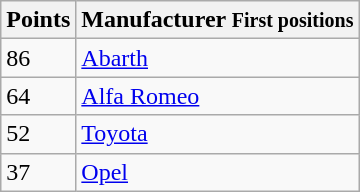<table class="wikitable">
<tr>
<th>Points</th>
<th>Manufacturer <small>First positions</small></th>
</tr>
<tr>
<td>86</td>
<td> <a href='#'>Abarth</a></td>
</tr>
<tr>
<td>64</td>
<td> <a href='#'>Alfa Romeo</a></td>
</tr>
<tr>
<td>52</td>
<td> <a href='#'>Toyota</a></td>
</tr>
<tr>
<td>37</td>
<td> <a href='#'>Opel</a></td>
</tr>
</table>
